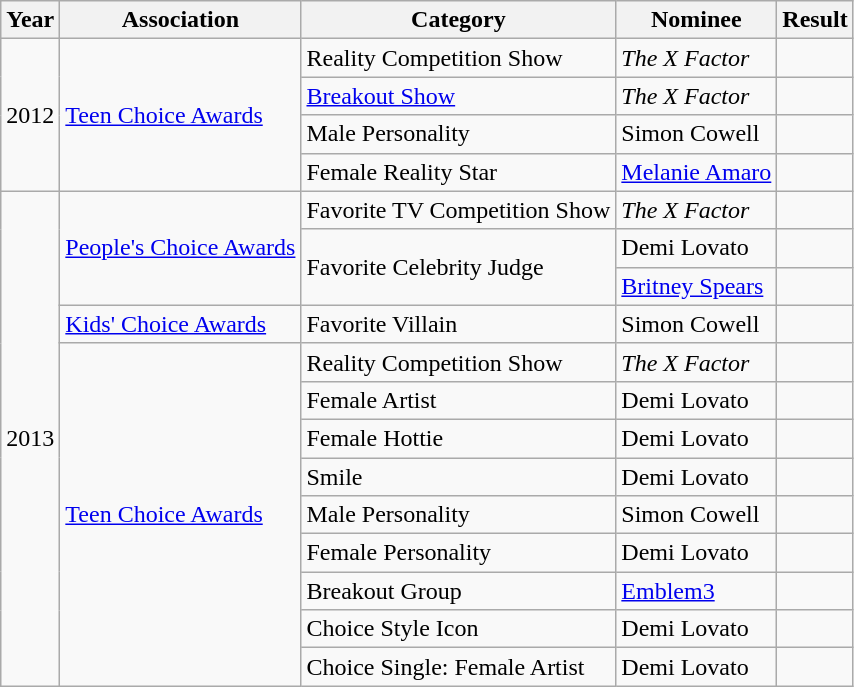<table class="wikitable">
<tr>
<th>Year</th>
<th>Association</th>
<th>Category</th>
<th>Nominee</th>
<th>Result</th>
</tr>
<tr>
<td rowspan=4>2012</td>
<td rowspan=4><a href='#'>Teen Choice Awards</a></td>
<td>Reality Competition Show</td>
<td><em>The X Factor</em></td>
<td></td>
</tr>
<tr>
<td><a href='#'>Breakout Show</a></td>
<td><em>The X Factor</em></td>
<td></td>
</tr>
<tr>
<td>Male Personality</td>
<td>Simon Cowell</td>
<td></td>
</tr>
<tr>
<td>Female Reality Star</td>
<td><a href='#'>Melanie Amaro</a></td>
<td></td>
</tr>
<tr>
<td rowspan=13>2013</td>
<td rowspan=3><a href='#'>People's Choice Awards</a></td>
<td>Favorite TV Competition Show</td>
<td><em>The X Factor</em></td>
<td></td>
</tr>
<tr>
<td rowspan=2>Favorite Celebrity Judge</td>
<td>Demi Lovato</td>
<td></td>
</tr>
<tr>
<td><a href='#'>Britney Spears</a></td>
<td></td>
</tr>
<tr>
<td><a href='#'>Kids' Choice Awards</a></td>
<td>Favorite Villain</td>
<td>Simon Cowell</td>
<td></td>
</tr>
<tr>
<td rowspan=9><a href='#'>Teen Choice Awards</a></td>
<td>Reality Competition Show</td>
<td><em>The X Factor</em></td>
<td></td>
</tr>
<tr>
<td>Female Artist</td>
<td>Demi Lovato</td>
<td></td>
</tr>
<tr>
<td>Female Hottie</td>
<td>Demi Lovato</td>
<td></td>
</tr>
<tr>
<td>Smile</td>
<td>Demi Lovato</td>
<td></td>
</tr>
<tr>
<td>Male Personality</td>
<td>Simon Cowell</td>
<td></td>
</tr>
<tr>
<td>Female Personality</td>
<td>Demi Lovato</td>
<td></td>
</tr>
<tr>
<td>Breakout Group</td>
<td><a href='#'>Emblem3</a></td>
<td></td>
</tr>
<tr>
<td>Choice Style Icon</td>
<td>Demi Lovato</td>
<td></td>
</tr>
<tr>
<td>Choice Single: Female Artist</td>
<td>Demi Lovato</td>
<td></td>
</tr>
</table>
